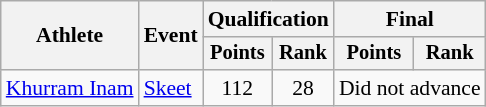<table class="wikitable" style="font-size:90%">
<tr>
<th rowspan=2>Athlete</th>
<th rowspan=2>Event</th>
<th colspan=2>Qualification</th>
<th colspan=2>Final</th>
</tr>
<tr style="font-size:95%">
<th>Points</th>
<th>Rank</th>
<th>Points</th>
<th>Rank</th>
</tr>
<tr align=center>
<td align=left><a href='#'>Khurram Inam</a></td>
<td align=left><a href='#'>Skeet</a></td>
<td>112</td>
<td>28</td>
<td colspan=2>Did not advance</td>
</tr>
</table>
